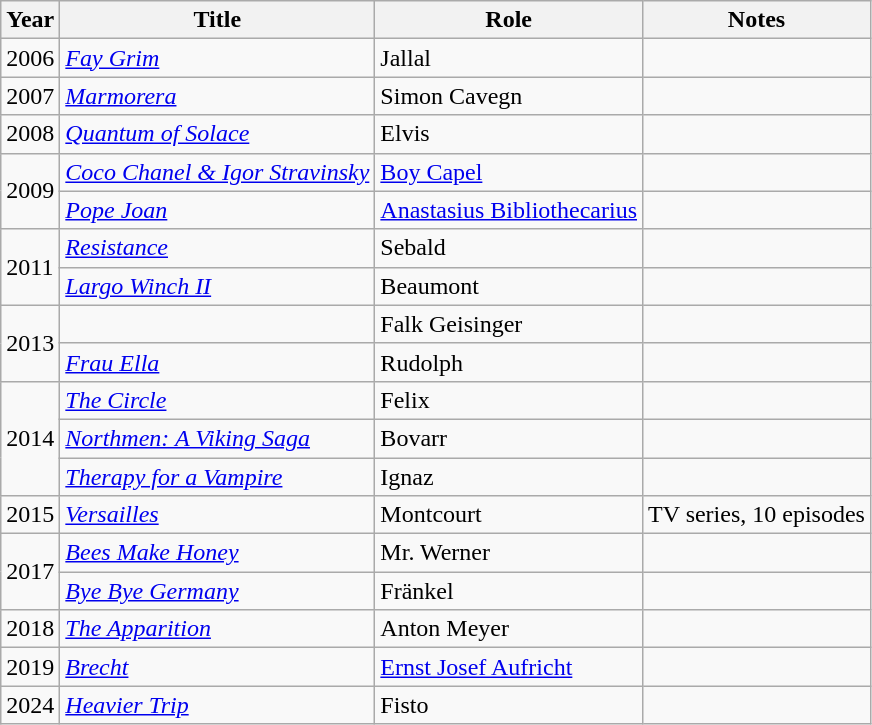<table class="wikitable sortable">
<tr>
<th>Year</th>
<th>Title</th>
<th>Role</th>
<th class="unsortable">Notes</th>
</tr>
<tr>
<td>2006</td>
<td><em><a href='#'>Fay Grim</a></em></td>
<td>Jallal</td>
<td></td>
</tr>
<tr>
<td>2007</td>
<td><em><a href='#'>Marmorera</a></em></td>
<td>Simon Cavegn</td>
<td></td>
</tr>
<tr>
<td>2008</td>
<td><em><a href='#'>Quantum of Solace</a></em></td>
<td>Elvis</td>
<td></td>
</tr>
<tr>
<td rowspan=2>2009</td>
<td><em><a href='#'>Coco Chanel & Igor Stravinsky</a></em></td>
<td><a href='#'>Boy Capel</a></td>
<td></td>
</tr>
<tr>
<td><em><a href='#'>Pope Joan</a></em></td>
<td><a href='#'>Anastasius Bibliothecarius</a></td>
<td></td>
</tr>
<tr>
<td rowspan=2>2011</td>
<td><em><a href='#'>Resistance</a></em></td>
<td>Sebald</td>
<td></td>
</tr>
<tr>
<td><em><a href='#'>Largo Winch II</a></em></td>
<td>Beaumont</td>
<td></td>
</tr>
<tr>
<td rowspan=2>2013</td>
<td><em></em></td>
<td>Falk Geisinger</td>
<td></td>
</tr>
<tr>
<td><em><a href='#'>Frau Ella</a></em></td>
<td>Rudolph</td>
<td></td>
</tr>
<tr>
<td rowspan=3>2014</td>
<td><em><a href='#'>The Circle</a></em></td>
<td>Felix</td>
<td></td>
</tr>
<tr>
<td><em><a href='#'>Northmen: A Viking Saga</a></em></td>
<td>Bovarr</td>
<td></td>
</tr>
<tr>
<td><em><a href='#'>Therapy for a Vampire</a></em></td>
<td>Ignaz</td>
<td></td>
</tr>
<tr>
<td>2015</td>
<td><em><a href='#'>Versailles</a></em></td>
<td>Montcourt</td>
<td>TV series, 10 episodes</td>
</tr>
<tr>
<td rowspan=2>2017</td>
<td><em><a href='#'>Bees Make Honey</a></em></td>
<td>Mr. Werner</td>
<td></td>
</tr>
<tr>
<td><em><a href='#'>Bye Bye Germany</a></em></td>
<td>Fränkel</td>
<td></td>
</tr>
<tr>
<td>2018</td>
<td><em><a href='#'>The Apparition</a></em></td>
<td>Anton Meyer</td>
<td></td>
</tr>
<tr>
<td>2019</td>
<td><em><a href='#'>Brecht</a></em></td>
<td><a href='#'>Ernst Josef Aufricht</a></td>
<td></td>
</tr>
<tr>
<td>2024</td>
<td><em><a href='#'>Heavier Trip</a></em></td>
<td>Fisto</td>
<td></td>
</tr>
</table>
